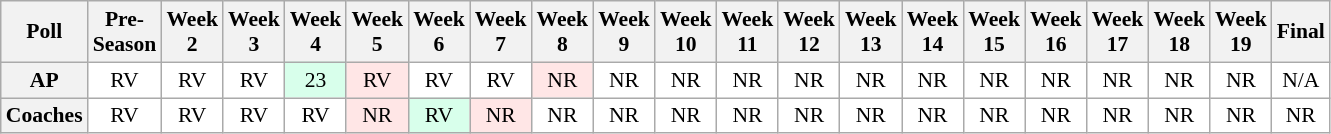<table class="wikitable" style="white-space:nowrap;font-size:90%">
<tr>
<th>Poll</th>
<th>Pre-<br>Season</th>
<th>Week<br>2</th>
<th>Week<br>3</th>
<th>Week<br>4</th>
<th>Week<br>5</th>
<th>Week<br>6</th>
<th>Week<br>7</th>
<th>Week<br>8</th>
<th>Week<br>9</th>
<th>Week<br>10</th>
<th>Week<br>11</th>
<th>Week<br>12</th>
<th>Week<br>13</th>
<th>Week<br>14</th>
<th>Week<br>15</th>
<th>Week<br>16</th>
<th>Week<br>17</th>
<th>Week<br>18</th>
<th>Week<br>19</th>
<th>Final</th>
</tr>
<tr style="text-align:center;">
<th>AP</th>
<td style="background:#FFFFFF;">RV</td>
<td style="background:#FFFFFF;">RV</td>
<td style="background:#FFFFFF;">RV</td>
<td style="background:#D8FFEB;">23</td>
<td style="background:#FFE6E6;">RV</td>
<td style="background:#FFFFFF;">RV</td>
<td style="background:#FFFFFF;">RV</td>
<td style="background:#FFE6E6;">NR</td>
<td style="background:#FFFFFF;">NR</td>
<td style="background:#FFFFFF;">NR</td>
<td style="background:#FFFFFF;">NR</td>
<td style="background:#FFFFFF;">NR</td>
<td style="background:#FFFFFF;">NR</td>
<td style="background:#FFFFFF;">NR</td>
<td style="background:#FFFFFF;">NR</td>
<td style="background:#FFFFFF;">NR</td>
<td style="background:#FFFFFF;">NR</td>
<td style="background:#FFFFFF;">NR</td>
<td style="background:#FFFFFF;">NR</td>
<td style="background:#FFFFFF;">N/A</td>
</tr>
<tr style="text-align:center;">
<th>Coaches</th>
<td style="background:#FFFFFF;">RV</td>
<td style="background:#FFFFFF;">RV</td>
<td style="background:#FFFFFF;">RV</td>
<td style="background:#FFFFFF;">RV</td>
<td style="background:#FFE6E6;">NR</td>
<td style="background:#D8FFEB;">RV</td>
<td style="background:#FFE6E6;">NR</td>
<td style="background:#FFFFFF;">NR</td>
<td style="background:#FFFFFF;">NR</td>
<td style="background:#FFFFFF;">NR</td>
<td style="background:#FFFFFF;">NR</td>
<td style="background:#FFFFFF;">NR</td>
<td style="background:#FFFFFF;">NR</td>
<td style="background:#FFFFFF;">NR</td>
<td style="background:#FFFFFF;">NR</td>
<td style="background:#FFFFFF;">NR</td>
<td style="background:#FFFFFF;">NR</td>
<td style="background:#FFFFFF;">NR</td>
<td style="background:#FFFFFF;">NR</td>
<td style="background:#FFFFFF;">NR</td>
</tr>
</table>
